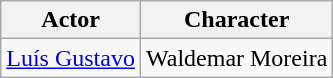<table class="wikitable sortable">
<tr>
<th>Actor</th>
<th>Character</th>
</tr>
<tr>
<td><a href='#'>Luís Gustavo</a></td>
<td>Waldemar Moreira</td>
</tr>
</table>
